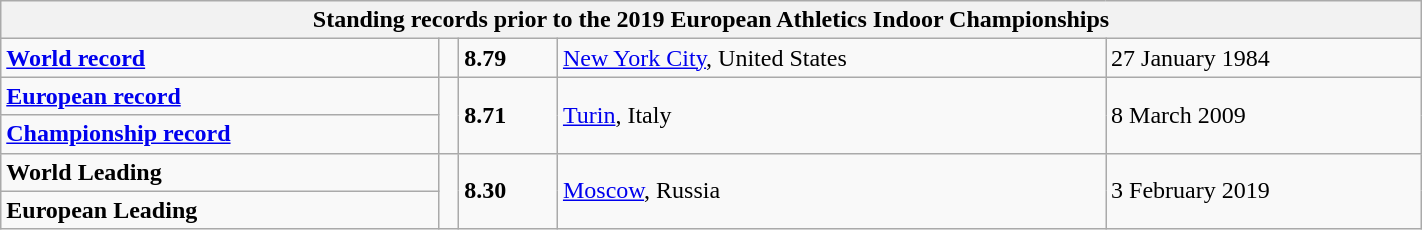<table class="wikitable" width=75%>
<tr>
<th colspan="5">Standing records prior to the 2019 European Athletics Indoor Championships</th>
</tr>
<tr>
<td><strong><a href='#'>World record</a></strong></td>
<td></td>
<td><strong>8.79</strong></td>
<td><a href='#'>New York City</a>, United States</td>
<td>27 January 1984</td>
</tr>
<tr>
<td><strong><a href='#'>European record</a></strong></td>
<td rowspan=2></td>
<td rowspan=2><strong>8.71</strong></td>
<td rowspan=2><a href='#'>Turin</a>, Italy</td>
<td rowspan=2>8 March 2009</td>
</tr>
<tr>
<td><strong><a href='#'>Championship record</a></strong></td>
</tr>
<tr>
<td><strong>World Leading</strong></td>
<td rowspan=2></td>
<td rowspan=2><strong>8.30</strong></td>
<td rowspan=2><a href='#'>Moscow</a>, Russia</td>
<td rowspan=2>3 February 2019</td>
</tr>
<tr>
<td><strong>European Leading</strong></td>
</tr>
</table>
